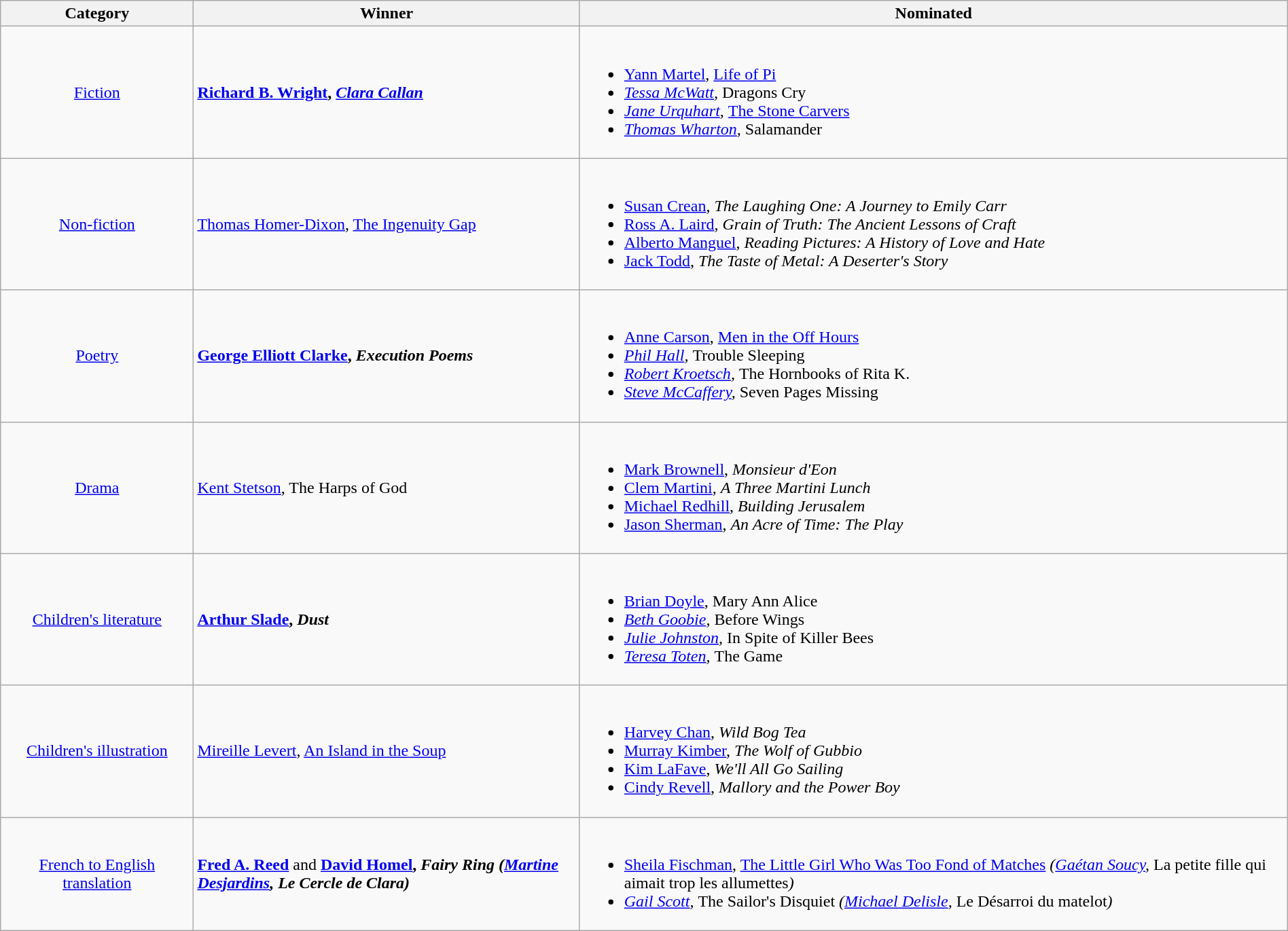<table class="wikitable" width="100%">
<tr>
<th width=15%>Category</th>
<th width=30%>Winner</th>
<th width=55%>Nominated</th>
</tr>
<tr>
<td align="center"><a href='#'>Fiction</a></td>
<td> <strong><a href='#'>Richard B. Wright</a>, <em><a href='#'>Clara Callan</a><strong><em></td>
<td><br><ul><li><a href='#'>Yann Martel</a>, </em><a href='#'>Life of Pi</a><em></li><li><a href='#'>Tessa McWatt</a>, </em>Dragons Cry<em></li><li><a href='#'>Jane Urquhart</a>, </em><a href='#'>The Stone Carvers</a><em></li><li><a href='#'>Thomas Wharton</a>, </em>Salamander<em></li></ul></td>
</tr>
<tr>
<td align="center"><a href='#'>Non-fiction</a></td>
<td> </strong><a href='#'>Thomas Homer-Dixon</a>, </em><a href='#'>The Ingenuity Gap</a></em></strong></td>
<td><br><ul><li><a href='#'>Susan Crean</a>, <em>The Laughing One: A Journey to Emily Carr</em></li><li><a href='#'>Ross A. Laird</a>, <em>Grain of Truth: The Ancient Lessons of Craft</em></li><li><a href='#'>Alberto Manguel</a>, <em>Reading Pictures: A History of Love and Hate</em></li><li><a href='#'>Jack Todd</a>, <em>The Taste of Metal: A Deserter's Story</em></li></ul></td>
</tr>
<tr>
<td align="center"><a href='#'>Poetry</a></td>
<td> <strong><a href='#'>George Elliott Clarke</a>, <em>Execution Poems<strong><em></td>
<td><br><ul><li><a href='#'>Anne Carson</a>, </em><a href='#'>Men in the Off Hours</a><em></li><li><a href='#'>Phil Hall</a>, </em>Trouble Sleeping<em></li><li><a href='#'>Robert Kroetsch</a>, </em>The Hornbooks of Rita K.<em></li><li><a href='#'>Steve McCaffery</a>, </em>Seven Pages Missing<em></li></ul></td>
</tr>
<tr>
<td align="center"><a href='#'>Drama</a></td>
<td> </strong><a href='#'>Kent Stetson</a>, </em>The Harps of God</em></strong></td>
<td><br><ul><li><a href='#'>Mark Brownell</a>, <em>Monsieur d'Eon</em></li><li><a href='#'>Clem Martini</a>, <em>A Three Martini Lunch</em></li><li><a href='#'>Michael Redhill</a>, <em>Building Jerusalem</em></li><li><a href='#'>Jason Sherman</a>, <em>An Acre of Time: The Play</em></li></ul></td>
</tr>
<tr>
<td align="center"><a href='#'>Children's literature</a></td>
<td> <strong><a href='#'>Arthur Slade</a>, <em>Dust<strong><em></td>
<td><br><ul><li><a href='#'>Brian Doyle</a>, </em>Mary Ann Alice<em></li><li><a href='#'>Beth Goobie</a>, </em>Before Wings<em></li><li><a href='#'>Julie Johnston</a>, </em>In Spite of Killer Bees<em></li><li><a href='#'>Teresa Toten</a>, </em>The Game<em></li></ul></td>
</tr>
<tr>
<td align="center"><a href='#'>Children's illustration</a></td>
<td> </strong><a href='#'>Mireille Levert</a>, </em><a href='#'>An Island in the Soup</a></em></strong></td>
<td><br><ul><li><a href='#'>Harvey Chan</a>, <em>Wild Bog Tea</em></li><li><a href='#'>Murray Kimber</a>, <em>The Wolf of Gubbio</em></li><li><a href='#'>Kim LaFave</a>, <em>We'll All Go Sailing</em></li><li><a href='#'>Cindy Revell</a>, <em>Mallory and the Power Boy</em></li></ul></td>
</tr>
<tr>
<td align="center"><a href='#'>French to English translation</a></td>
<td> <strong><a href='#'>Fred A. Reed</a></strong> and <strong><a href='#'>David Homel</a>, <em>Fairy Ring<strong><em> (<a href='#'>Martine Desjardins</a>, </em>Le Cercle de Clara<em>)</td>
<td><br><ul><li><a href='#'>Sheila Fischman</a>, </em><a href='#'>The Little Girl Who Was Too Fond of Matches</a><em> (<a href='#'>Gaétan Soucy</a>, </em>La petite fille qui aimait trop les allumettes<em>)</li><li><a href='#'>Gail Scott</a>, </em>The Sailor's Disquiet<em> (<a href='#'>Michael Delisle</a>, </em>Le Désarroi du matelot<em>)</li></ul></td>
</tr>
</table>
